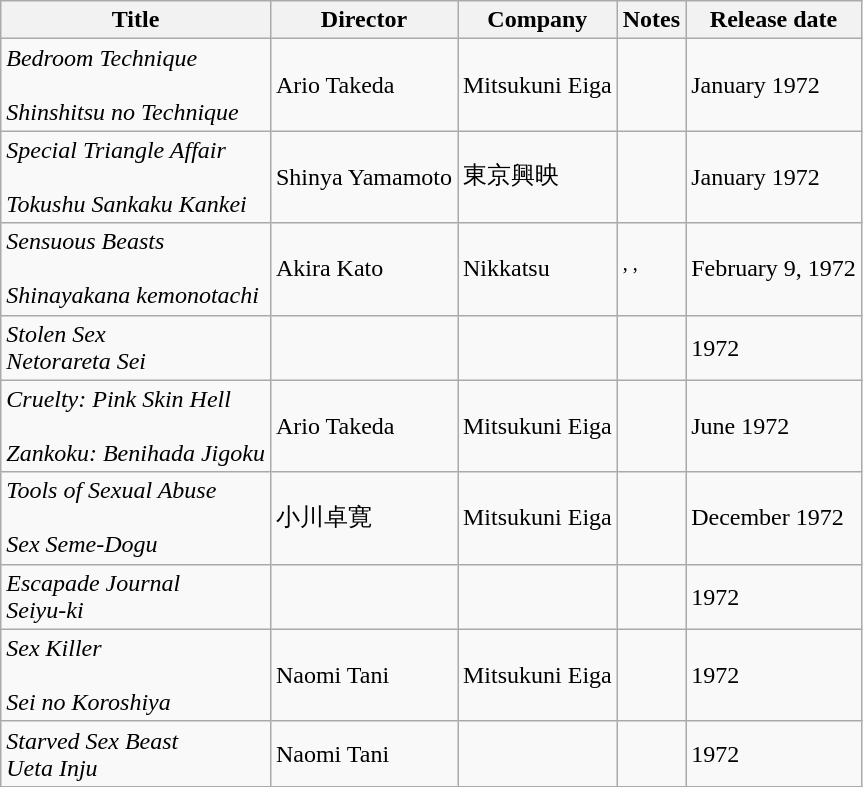<table class="wikitable">
<tr>
<th>Title</th>
<th>Director</th>
<th>Company</th>
<th>Notes</th>
<th>Release date</th>
</tr>
<tr>
<td><em>Bedroom Technique</em><br><br><em>Shinshitsu no Technique</em></td>
<td>Ario Takeda</td>
<td>Mitsukuni Eiga</td>
<td><sup></sup></td>
<td>January 1972</td>
</tr>
<tr>
<td><em>Special Triangle Affair</em><br><br><em>Tokushu Sankaku Kankei</em></td>
<td>Shinya Yamamoto</td>
<td>東京興映</td>
<td><sup></sup></td>
<td>January 1972</td>
</tr>
<tr>
<td><em>Sensuous Beasts</em><br><br><em>Shinayakana kemonotachi</em></td>
<td>Akira Kato</td>
<td>Nikkatsu</td>
<td><sup>, , </sup></td>
<td>February 9, 1972</td>
</tr>
<tr>
<td><em>Stolen Sex</em><br><em>Netorareta Sei</em></td>
<td></td>
<td></td>
<td></td>
<td>1972</td>
</tr>
<tr>
<td><em>Cruelty: Pink Skin Hell</em><br><br><em>Zankoku: Benihada Jigoku</em></td>
<td>Ario Takeda</td>
<td>Mitsukuni Eiga</td>
<td><sup></sup></td>
<td>June 1972</td>
</tr>
<tr>
<td><em>Tools of Sexual Abuse</em><br><br><em>Sex Seme-Dogu</em></td>
<td>小川卓寛</td>
<td>Mitsukuni Eiga</td>
<td><sup></sup></td>
<td>December 1972</td>
</tr>
<tr>
<td><em>Escapade Journal</em><br><em>Seiyu-ki</em></td>
<td></td>
<td></td>
<td></td>
<td>1972</td>
</tr>
<tr>
<td><em>Sex Killer</em><br><br><em>Sei no Koroshiya</em></td>
<td>Naomi Tani</td>
<td>Mitsukuni Eiga</td>
<td><sup></sup></td>
<td>1972</td>
</tr>
<tr>
<td><em>Starved Sex Beast</em><br><em>Ueta Inju</em></td>
<td>Naomi Tani</td>
<td></td>
<td></td>
<td>1972</td>
</tr>
</table>
